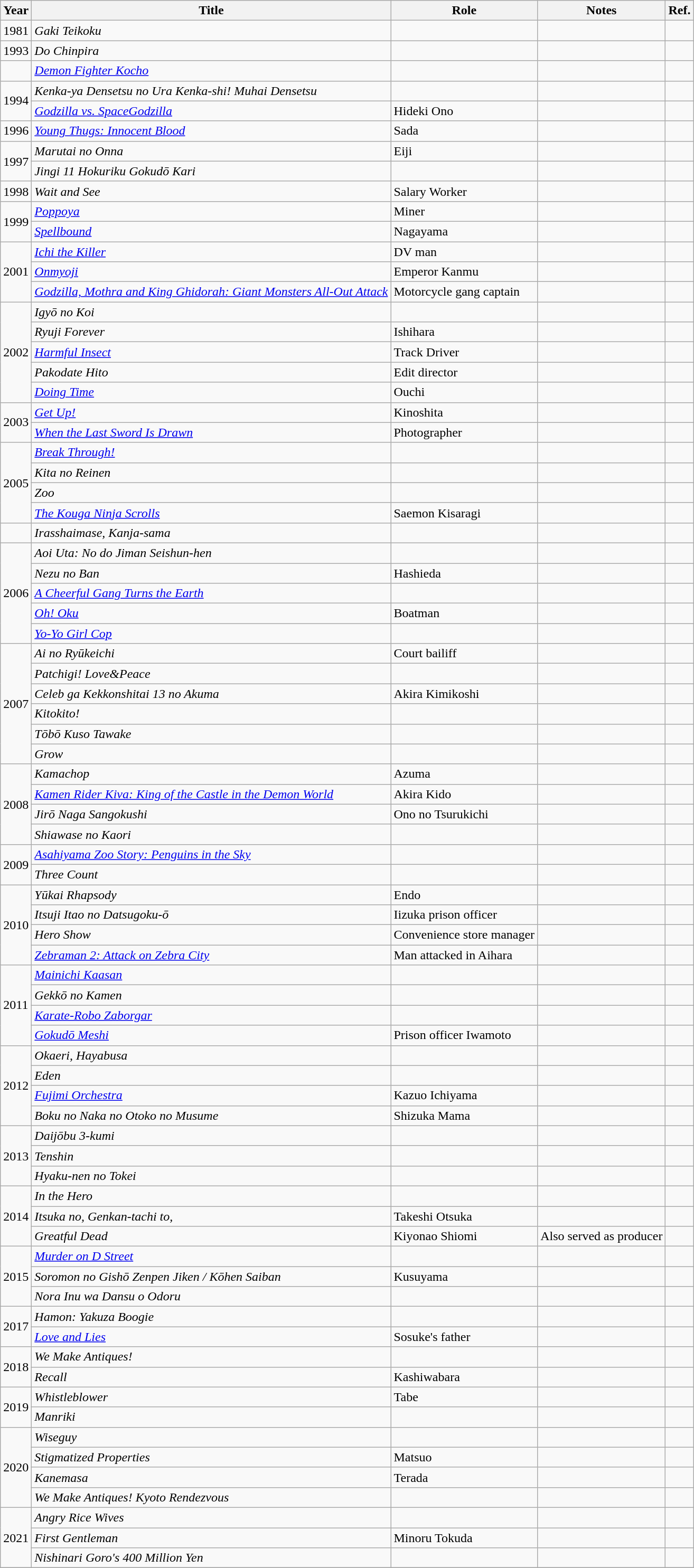<table class="wikitable">
<tr>
<th>Year</th>
<th>Title</th>
<th>Role</th>
<th>Notes</th>
<th>Ref.</th>
</tr>
<tr>
<td>1981</td>
<td><em>Gaki Teikoku</em></td>
<td></td>
<td></td>
<td></td>
</tr>
<tr>
<td>1993</td>
<td><em>Do Chinpira</em></td>
<td></td>
<td></td>
<td></td>
</tr>
<tr>
<td></td>
<td><em><a href='#'>Demon Fighter Kocho</a></em></td>
<td></td>
<td></td>
<td></td>
</tr>
<tr>
<td rowspan="2">1994</td>
<td><em>Kenka-ya Densetsu no Ura Kenka-shi! Muhai Densetsu</em></td>
<td></td>
<td></td>
<td></td>
</tr>
<tr>
<td><em><a href='#'>Godzilla vs. SpaceGodzilla</a></em></td>
<td>Hideki Ono</td>
<td></td>
<td></td>
</tr>
<tr>
<td>1996</td>
<td><em><a href='#'>Young Thugs: Innocent Blood</a></em></td>
<td>Sada</td>
<td></td>
<td></td>
</tr>
<tr>
<td rowspan="2">1997</td>
<td><em>Marutai no Onna</em></td>
<td>Eiji</td>
<td></td>
<td></td>
</tr>
<tr>
<td><em>Jingi 11 Hokuriku Gokudō Kari</em></td>
<td></td>
<td></td>
<td></td>
</tr>
<tr>
<td>1998</td>
<td><em>Wait and See</em></td>
<td>Salary Worker</td>
<td></td>
<td></td>
</tr>
<tr>
<td rowspan="2">1999</td>
<td><em><a href='#'>Poppoya</a></em></td>
<td>Miner</td>
<td></td>
<td></td>
</tr>
<tr>
<td><em><a href='#'>Spellbound</a></em></td>
<td>Nagayama</td>
<td></td>
<td></td>
</tr>
<tr>
<td rowspan="3">2001</td>
<td><em><a href='#'>Ichi the Killer</a></em></td>
<td>DV man</td>
<td></td>
<td></td>
</tr>
<tr>
<td><em><a href='#'>Onmyoji</a></em></td>
<td>Emperor Kanmu</td>
<td></td>
<td></td>
</tr>
<tr>
<td><em><a href='#'>Godzilla, Mothra and King Ghidorah: Giant Monsters All-Out Attack</a></em></td>
<td>Motorcycle gang captain</td>
<td></td>
<td></td>
</tr>
<tr>
<td rowspan="5">2002</td>
<td><em>Igyō no Koi</em></td>
<td></td>
<td></td>
<td></td>
</tr>
<tr>
<td><em>Ryuji Forever</em></td>
<td>Ishihara</td>
<td></td>
<td></td>
</tr>
<tr>
<td><em><a href='#'>Harmful Insect</a></em></td>
<td>Track Driver</td>
<td></td>
<td></td>
</tr>
<tr>
<td><em>Pakodate Hito</em></td>
<td>Edit director</td>
<td></td>
<td></td>
</tr>
<tr>
<td><em><a href='#'>Doing Time</a></em></td>
<td>Ouchi</td>
<td></td>
<td></td>
</tr>
<tr>
<td rowspan="2">2003</td>
<td><em><a href='#'>Get Up!</a></em></td>
<td>Kinoshita</td>
<td></td>
<td></td>
</tr>
<tr>
<td><em><a href='#'>When the Last Sword Is Drawn</a></em></td>
<td>Photographer</td>
<td></td>
<td></td>
</tr>
<tr>
<td rowspan="4">2005</td>
<td><em><a href='#'>Break Through!</a></em></td>
<td></td>
<td></td>
<td></td>
</tr>
<tr>
<td><em>Kita no Reinen</em></td>
<td></td>
<td></td>
<td></td>
</tr>
<tr>
<td><em>Zoo</em></td>
<td></td>
<td></td>
<td></td>
</tr>
<tr>
<td><em><a href='#'>The Kouga Ninja Scrolls</a></em></td>
<td>Saemon Kisaragi</td>
<td></td>
<td></td>
</tr>
<tr>
<td></td>
<td><em>Irasshaimase, Kanja-sama</em></td>
<td></td>
<td></td>
<td></td>
</tr>
<tr>
<td rowspan="5">2006</td>
<td><em>Aoi Uta: No do Jiman Seishun-hen</em></td>
<td></td>
<td></td>
<td></td>
</tr>
<tr>
<td><em>Nezu no Ban</em></td>
<td>Hashieda</td>
<td></td>
<td></td>
</tr>
<tr>
<td><em><a href='#'>A Cheerful Gang Turns the Earth</a></em></td>
<td></td>
<td></td>
<td></td>
</tr>
<tr>
<td><em><a href='#'>Oh! Oku</a></em></td>
<td>Boatman</td>
<td></td>
<td></td>
</tr>
<tr>
<td><em><a href='#'>Yo-Yo Girl Cop</a></em></td>
<td></td>
<td></td>
<td></td>
</tr>
<tr>
<td rowspan="6">2007</td>
<td><em>Ai no Ryūkeichi</em></td>
<td>Court bailiff</td>
<td></td>
<td></td>
</tr>
<tr>
<td><em>Patchigi! Love&Peace</em></td>
<td></td>
<td></td>
<td></td>
</tr>
<tr>
<td><em>Celeb ga Kekkonshitai 13 no Akuma</em></td>
<td>Akira Kimikoshi</td>
<td></td>
<td></td>
</tr>
<tr>
<td><em>Kitokito!</em></td>
<td></td>
<td></td>
<td></td>
</tr>
<tr>
<td><em>Tōbō Kuso Tawake</em></td>
<td></td>
<td></td>
<td></td>
</tr>
<tr>
<td><em>Grow</em></td>
<td></td>
<td></td>
<td></td>
</tr>
<tr>
<td rowspan="4">2008</td>
<td><em>Kamachop</em></td>
<td>Azuma</td>
<td></td>
<td></td>
</tr>
<tr>
<td><em><a href='#'>Kamen Rider Kiva: King of the Castle in the Demon World</a></em></td>
<td>Akira Kido</td>
<td></td>
<td></td>
</tr>
<tr>
<td><em>Jirō Naga Sangokushi</em></td>
<td>Ono no Tsurukichi</td>
<td></td>
<td></td>
</tr>
<tr>
<td><em>Shiawase no Kaori</em></td>
<td></td>
<td></td>
<td></td>
</tr>
<tr>
<td rowspan="2">2009</td>
<td><em><a href='#'>Asahiyama Zoo Story: Penguins in the Sky</a></em></td>
<td></td>
<td></td>
<td></td>
</tr>
<tr>
<td><em>Three Count</em></td>
<td></td>
<td></td>
<td></td>
</tr>
<tr>
<td rowspan="4">2010</td>
<td><em>Yūkai Rhapsody</em></td>
<td>Endo</td>
<td></td>
<td></td>
</tr>
<tr>
<td><em>Itsuji Itao no Datsugoku-ō</em></td>
<td>Iizuka prison officer</td>
<td></td>
<td></td>
</tr>
<tr>
<td><em>Hero Show</em></td>
<td>Convenience store manager</td>
<td></td>
<td></td>
</tr>
<tr>
<td><em><a href='#'>Zebraman 2: Attack on Zebra City</a></em></td>
<td>Man attacked in Aihara</td>
<td></td>
<td></td>
</tr>
<tr>
<td rowspan="4">2011</td>
<td><em><a href='#'>Mainichi Kaasan</a></em></td>
<td></td>
<td></td>
<td></td>
</tr>
<tr>
<td><em>Gekkō no Kamen</em></td>
<td></td>
<td></td>
<td></td>
</tr>
<tr>
<td><em><a href='#'>Karate-Robo Zaborgar</a></em></td>
<td></td>
<td></td>
<td></td>
</tr>
<tr>
<td><em><a href='#'>Gokudō Meshi</a></em></td>
<td>Prison officer Iwamoto</td>
<td></td>
<td></td>
</tr>
<tr>
<td rowspan="4">2012</td>
<td><em>Okaeri, Hayabusa</em></td>
<td></td>
<td></td>
<td></td>
</tr>
<tr>
<td><em>Eden</em></td>
<td></td>
<td></td>
<td></td>
</tr>
<tr>
<td><em><a href='#'>Fujimi Orchestra</a></em></td>
<td>Kazuo Ichiyama</td>
<td></td>
<td></td>
</tr>
<tr>
<td><em>Boku no Naka no Otoko no Musume</em></td>
<td>Shizuka Mama</td>
<td></td>
<td></td>
</tr>
<tr>
<td rowspan="3">2013</td>
<td><em>Daijōbu 3-kumi</em></td>
<td></td>
<td></td>
<td></td>
</tr>
<tr>
<td><em>Tenshin</em></td>
<td></td>
<td></td>
<td></td>
</tr>
<tr>
<td><em>Hyaku-nen no Tokei</em></td>
<td></td>
<td></td>
<td></td>
</tr>
<tr>
<td rowspan="3">2014</td>
<td><em>In the Hero</em></td>
<td></td>
<td></td>
<td></td>
</tr>
<tr>
<td><em>Itsuka no, Genkan-tachi to,</em></td>
<td>Takeshi Otsuka</td>
<td></td>
<td></td>
</tr>
<tr>
<td><em>Greatful Dead</em></td>
<td>Kiyonao Shiomi</td>
<td>Also served as producer</td>
<td></td>
</tr>
<tr>
<td rowspan="3">2015</td>
<td><em><a href='#'>Murder on D Street</a></em></td>
<td></td>
<td></td>
<td></td>
</tr>
<tr>
<td><em>Soromon no Gishō Zenpen Jiken / Kōhen Saiban</em></td>
<td>Kusuyama</td>
<td></td>
<td></td>
</tr>
<tr>
<td><em>Nora Inu wa Dansu o Odoru</em></td>
<td></td>
<td></td>
<td></td>
</tr>
<tr>
<td rowspan="2">2017</td>
<td><em>Hamon: Yakuza Boogie</em></td>
<td></td>
<td></td>
<td></td>
</tr>
<tr>
<td><em><a href='#'>Love and Lies</a></em></td>
<td>Sosuke's father</td>
<td></td>
<td></td>
</tr>
<tr>
<td rowspan="2">2018</td>
<td><em>We Make Antiques!</em></td>
<td></td>
<td></td>
<td></td>
</tr>
<tr>
<td><em>Recall</em></td>
<td>Kashiwabara</td>
<td></td>
<td></td>
</tr>
<tr>
<td rowspan="2">2019</td>
<td><em>Whistleblower</em></td>
<td>Tabe</td>
<td></td>
<td></td>
</tr>
<tr>
<td><em>Manriki</em></td>
<td></td>
<td></td>
<td></td>
</tr>
<tr>
<td rowspan="4">2020</td>
<td><em>Wiseguy</em></td>
<td></td>
<td></td>
<td></td>
</tr>
<tr>
<td><em>Stigmatized Properties</em></td>
<td>Matsuo</td>
<td></td>
<td></td>
</tr>
<tr>
<td><em>Kanemasa</em></td>
<td>Terada</td>
<td></td>
<td></td>
</tr>
<tr>
<td><em>We Make Antiques! Kyoto Rendezvous</em></td>
<td></td>
<td></td>
<td></td>
</tr>
<tr>
<td rowspan="3">2021</td>
<td><em>Angry Rice Wives</em></td>
<td></td>
<td></td>
<td></td>
</tr>
<tr>
<td><em>First Gentleman</em></td>
<td>Minoru Tokuda</td>
<td></td>
<td></td>
</tr>
<tr>
<td><em>Nishinari Goro's 400 Million Yen</em></td>
<td></td>
<td></td>
<td></td>
</tr>
<tr>
</tr>
</table>
